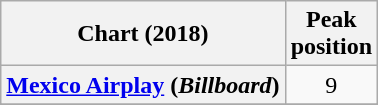<table class="wikitable sortable plainrowheaders" style="text-align:center">
<tr>
<th scope="col">Chart (2018)</th>
<th scope="col">Peak<br>position</th>
</tr>
<tr>
<th scope="row"><a href='#'>Mexico Airplay</a> (<em>Billboard</em>)</th>
<td>9</td>
</tr>
<tr>
</tr>
<tr>
</tr>
<tr>
</tr>
<tr>
</tr>
<tr>
</tr>
</table>
